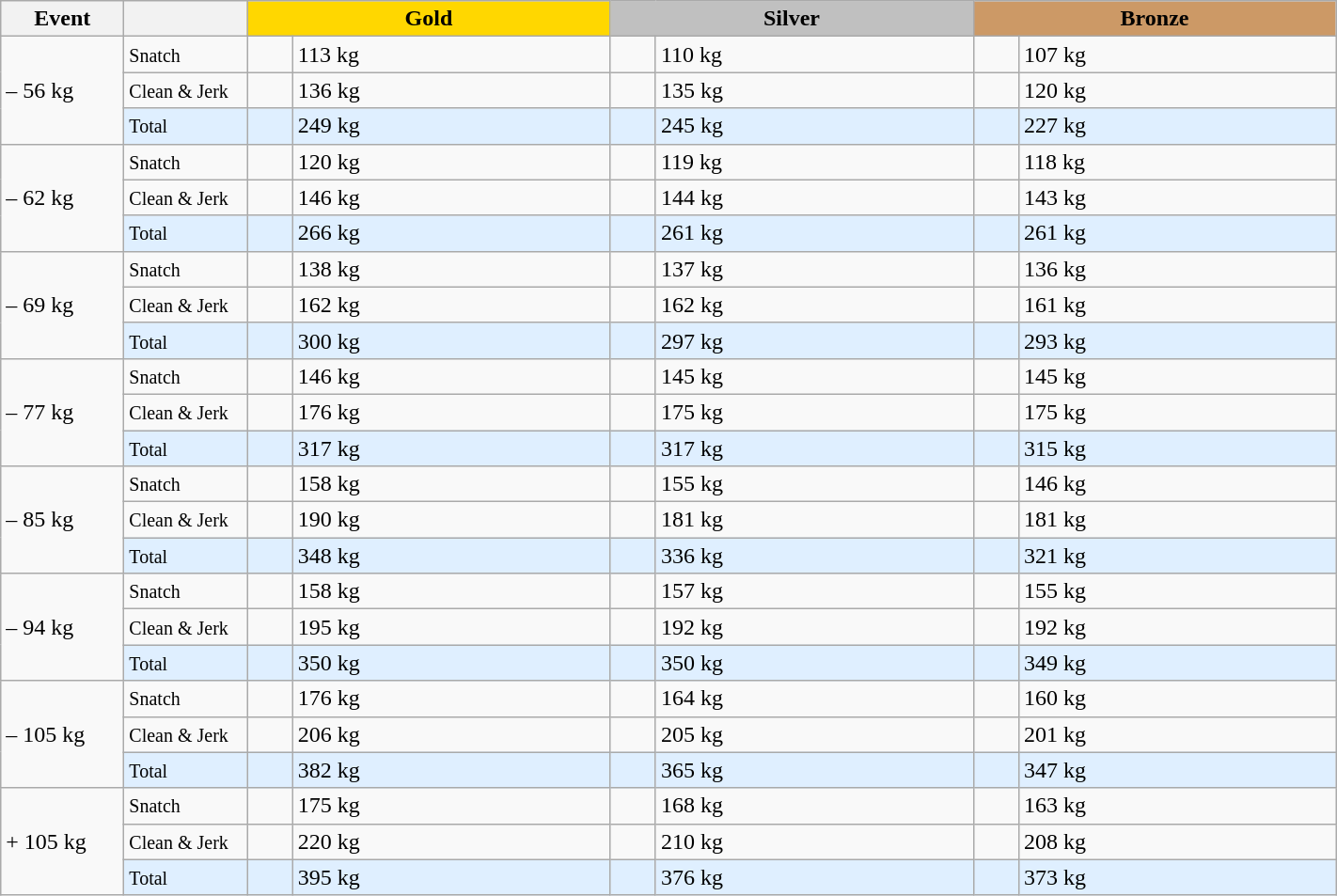<table class="wikitable">
<tr>
<th width=80>Event</th>
<th width=80></th>
<td bgcolor=gold align="center" colspan=2 width=250><strong>Gold</strong></td>
<td bgcolor=silver align="center" colspan=2 width=250><strong>Silver</strong></td>
<td bgcolor=#cc9966 colspan=2 align="center" width=250><strong>Bronze</strong></td>
</tr>
<tr>
<td rowspan=3>– 56 kg</td>
<td><small>Snatch</small></td>
<td></td>
<td>113 kg</td>
<td></td>
<td>110 kg</td>
<td></td>
<td>107 kg</td>
</tr>
<tr>
<td><small>Clean & Jerk</small></td>
<td></td>
<td>136 kg</td>
<td></td>
<td>135 kg</td>
<td></td>
<td>120 kg</td>
</tr>
<tr bgcolor=#dfefff>
<td><small>Total</small></td>
<td></td>
<td>249 kg</td>
<td></td>
<td>245 kg</td>
<td></td>
<td>227 kg</td>
</tr>
<tr>
<td rowspan=3>– 62 kg</td>
<td><small>Snatch</small></td>
<td></td>
<td>120 kg</td>
<td></td>
<td>119 kg</td>
<td></td>
<td>118 kg</td>
</tr>
<tr>
<td><small>Clean & Jerk</small></td>
<td></td>
<td>146 kg</td>
<td></td>
<td>144 kg</td>
<td></td>
<td>143 kg</td>
</tr>
<tr bgcolor=#dfefff>
<td><small>Total</small></td>
<td></td>
<td>266 kg</td>
<td></td>
<td>261 kg</td>
<td></td>
<td>261 kg</td>
</tr>
<tr>
<td rowspan=3>– 69 kg</td>
<td><small>Snatch</small></td>
<td></td>
<td>138 kg</td>
<td></td>
<td>137 kg</td>
<td></td>
<td>136 kg</td>
</tr>
<tr>
<td><small>Clean & Jerk</small></td>
<td></td>
<td>162 kg</td>
<td></td>
<td>162 kg</td>
<td></td>
<td>161 kg</td>
</tr>
<tr bgcolor=#dfefff>
<td><small>Total</small></td>
<td></td>
<td>300 kg</td>
<td></td>
<td>297 kg</td>
<td></td>
<td>293 kg</td>
</tr>
<tr>
<td rowspan=3>– 77 kg</td>
<td><small>Snatch</small></td>
<td></td>
<td>146 kg</td>
<td></td>
<td>145 kg</td>
<td></td>
<td>145 kg</td>
</tr>
<tr>
<td><small>Clean & Jerk</small></td>
<td></td>
<td>176 kg</td>
<td></td>
<td>175 kg</td>
<td></td>
<td>175 kg</td>
</tr>
<tr bgcolor=#dfefff>
<td><small>Total</small></td>
<td></td>
<td>317 kg</td>
<td></td>
<td>317 kg</td>
<td></td>
<td>315 kg</td>
</tr>
<tr>
<td rowspan=3>– 85 kg</td>
<td><small>Snatch</small></td>
<td></td>
<td>158 kg</td>
<td></td>
<td>155 kg</td>
<td></td>
<td>146 kg</td>
</tr>
<tr>
<td><small>Clean & Jerk</small></td>
<td></td>
<td>190 kg</td>
<td></td>
<td>181 kg</td>
<td></td>
<td>181 kg</td>
</tr>
<tr bgcolor=#dfefff>
<td><small>Total</small></td>
<td></td>
<td>348 kg</td>
<td></td>
<td>336 kg</td>
<td></td>
<td>321 kg</td>
</tr>
<tr>
<td rowspan=3>– 94 kg</td>
<td><small>Snatch</small></td>
<td></td>
<td>158 kg</td>
<td></td>
<td>157 kg</td>
<td></td>
<td>155 kg</td>
</tr>
<tr>
<td><small>Clean & Jerk</small></td>
<td></td>
<td>195 kg</td>
<td></td>
<td>192 kg</td>
<td></td>
<td>192 kg</td>
</tr>
<tr bgcolor=#dfefff>
<td><small>Total</small></td>
<td></td>
<td>350 kg</td>
<td></td>
<td>350 kg</td>
<td></td>
<td>349 kg</td>
</tr>
<tr>
<td rowspan=3>– 105 kg</td>
<td><small>Snatch</small></td>
<td></td>
<td>176 kg</td>
<td></td>
<td>164 kg</td>
<td></td>
<td>160 kg</td>
</tr>
<tr>
<td><small>Clean & Jerk</small></td>
<td></td>
<td>206 kg</td>
<td></td>
<td>205 kg</td>
<td></td>
<td>201 kg</td>
</tr>
<tr bgcolor=#dfefff>
<td><small>Total</small></td>
<td></td>
<td>382 kg</td>
<td></td>
<td>365 kg</td>
<td></td>
<td>347 kg</td>
</tr>
<tr>
<td rowspan=3>+ 105 kg</td>
<td><small>Snatch</small></td>
<td></td>
<td>175 kg</td>
<td></td>
<td>168 kg</td>
<td></td>
<td>163 kg</td>
</tr>
<tr>
<td><small>Clean & Jerk</small></td>
<td></td>
<td>220 kg</td>
<td></td>
<td>210 kg</td>
<td></td>
<td>208 kg</td>
</tr>
<tr bgcolor=#dfefff>
<td><small>Total</small></td>
<td></td>
<td>395 kg</td>
<td></td>
<td>376 kg</td>
<td></td>
<td>373 kg</td>
</tr>
</table>
